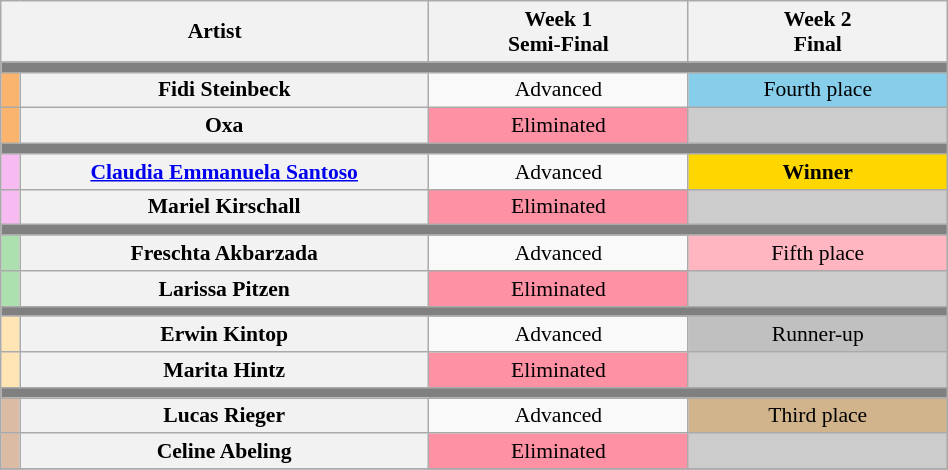<table class="wikitable" style="font-size:90%; text-align:center" width="50%">
<tr>
<th style="width:18%" colspan="2" scope="col">Artist</th>
<th style="width:11%" colspan="1" scope="col">Week 1<br>Semi-Final</th>
<th style="width:11%" colspan="1" scope="col">Week 2<br>Final</th>
</tr>
<tr>
<th colspan="7" style="background:grey;"></th>
</tr>
<tr>
<th style="background:#fbb46e;"></th>
<th>Fidi Steinbeck</th>
<td>Advanced</td>
<td style="background:skyblue;">Fourth place</td>
</tr>
<tr>
<th style="background:#fbb46e;"></th>
<th>Oxa</th>
<td style="background:#FF91A4;">Eliminated</td>
<td style="background:#ccc;"></td>
</tr>
<tr>
<th colspan="7" style="background:grey;"></th>
</tr>
<tr>
<th style="background:#f7bbf2"></th>
<th><a href='#'>Claudia Emmanuela Santoso</a></th>
<td>Advanced</td>
<td style="background:gold;"><strong>Winner</strong></td>
</tr>
<tr>
<th style="background:#f7bbf2"></th>
<th>Mariel Kirschall</th>
<td style="background:#FF91A4;">Eliminated</td>
<td style="background:#ccc;"></td>
</tr>
<tr>
<th colspan="7" style="background:grey;"></th>
</tr>
<tr>
<th style="background:#ace1af;"></th>
<th>Freschta Akbarzada</th>
<td>Advanced</td>
<td style="background:lightpink;">Fifth place</td>
</tr>
<tr>
<th style="background:#ace1af;"></th>
<th>Larissa Pitzen</th>
<td style="background:#FF91A4;">Eliminated</td>
<td style="background:#ccc;"></td>
</tr>
<tr>
<th colspan="7" style="background:grey;"></th>
</tr>
<tr>
<th style="background:#ffe5b4;"></th>
<th>Erwin Kintop</th>
<td>Advanced</td>
<td style="background:silver;">Runner-up</td>
</tr>
<tr>
<th style="background:#ffe5b4;"></th>
<th>Marita Hintz</th>
<td style="background:#FF91A4;">Eliminated</td>
<td style="background:#ccc;"></td>
</tr>
<tr>
<th colspan="7" style="background:grey;"></th>
</tr>
<tr>
<th style="background:#dbbba4;"></th>
<th>Lucas Rieger</th>
<td>Advanced</td>
<td style="background:tan;">Third place</td>
</tr>
<tr>
<th style="background:#dbbba4;"></th>
<th>Celine Abeling</th>
<td style="background:#FF91A4;">Eliminated</td>
<td style="background:#ccc;"></td>
</tr>
<tr>
</tr>
</table>
